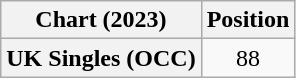<table class="wikitable sortable plainrowheaders" style="text-align:center">
<tr>
<th scope="col">Chart (2023)</th>
<th scope="col">Position</th>
</tr>
<tr>
<th scope="row">UK Singles (OCC)</th>
<td>88</td>
</tr>
</table>
